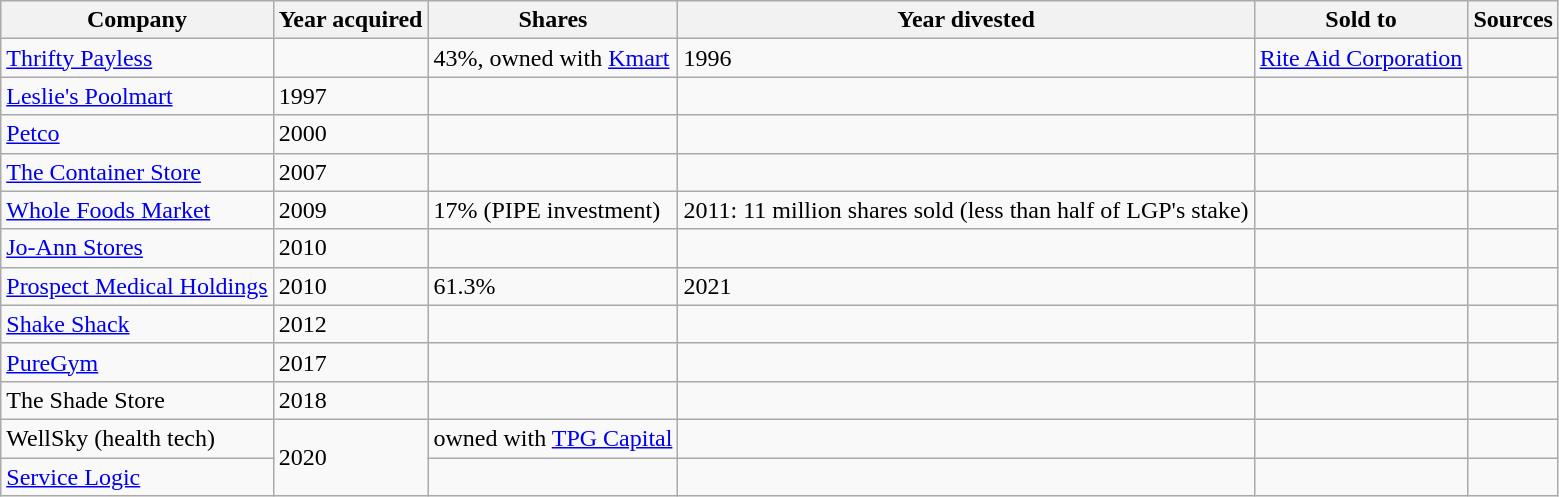<table class="wikitable">
<tr>
<th>Company</th>
<th>Year acquired</th>
<th>Shares</th>
<th>Year divested</th>
<th>Sold to</th>
<th>Sources</th>
</tr>
<tr>
<td><a href='#'>Thrifty Payless</a></td>
<td></td>
<td>43%, owned with <a href='#'>Kmart</a></td>
<td>1996</td>
<td><a href='#'>Rite Aid Corporation</a></td>
<td></td>
</tr>
<tr>
<td><a href='#'>Leslie's Poolmart</a></td>
<td>1997</td>
<td></td>
<td></td>
<td></td>
<td></td>
</tr>
<tr>
<td><a href='#'>Petco</a></td>
<td>2000</td>
<td></td>
<td></td>
<td></td>
<td></td>
</tr>
<tr>
<td><a href='#'>The Container Store</a></td>
<td>2007</td>
<td></td>
<td></td>
<td></td>
<td></td>
</tr>
<tr>
<td><a href='#'>Whole Foods Market</a></td>
<td>2009</td>
<td>17% (PIPE investment)</td>
<td>2011: 11 million shares sold (less than half of LGP's stake)</td>
<td></td>
<td></td>
</tr>
<tr>
<td><a href='#'>Jo-Ann Stores</a></td>
<td>2010</td>
<td></td>
<td></td>
<td></td>
<td></td>
</tr>
<tr>
<td><a href='#'>Prospect Medical Holdings</a></td>
<td>2010</td>
<td>61.3%</td>
<td>2021</td>
<td></td>
<td></td>
</tr>
<tr>
<td><a href='#'>Shake Shack</a></td>
<td>2012</td>
<td></td>
<td></td>
<td></td>
<td></td>
</tr>
<tr>
<td><a href='#'>PureGym</a></td>
<td>2017</td>
<td></td>
<td></td>
<td></td>
<td></td>
</tr>
<tr>
<td>The Shade Store</td>
<td>2018</td>
<td></td>
<td></td>
<td></td>
<td></td>
</tr>
<tr>
<td>WellSky (health tech)</td>
<td rowspan="2">2020</td>
<td>owned with <a href='#'>TPG Capital</a></td>
<td></td>
<td></td>
<td></td>
</tr>
<tr>
<td><a href='#'>Service Logic</a></td>
<td></td>
<td></td>
<td></td>
<td></td>
</tr>
</table>
